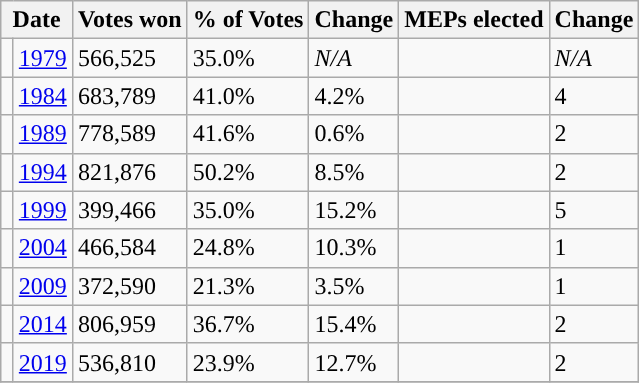<table class="wikitable sortable" style="text-align: left">
<tr>
<th colspan="2">Date</th>
<th>Votes won</th>
<th>% of Votes</th>
<th>Change</th>
<th>MEPs elected</th>
<th>Change</th>
</tr>
<tr>
<td width="1" style="color:inherit;background:"></td>
<td><a href='#'>1979</a></td>
<td>566,525</td>
<td>35.0%</td>
<td><em>N/A</em></td>
<td></td>
<td><em>N/A</em></td>
</tr>
<tr>
<td width="1" style="color:inherit;background:"></td>
<td><a href='#'>1984</a></td>
<td>683,789</td>
<td>41.0%</td>
<td>4.2%</td>
<td></td>
<td>4</td>
</tr>
<tr>
<td width="1" style="color:inherit;background:"></td>
<td><a href='#'>1989</a></td>
<td>778,589</td>
<td>41.6%</td>
<td>0.6%</td>
<td></td>
<td>2</td>
</tr>
<tr>
<td width="1" style="color:inherit;background:"></td>
<td><a href='#'>1994</a></td>
<td>821,876</td>
<td>50.2%</td>
<td>8.5%</td>
<td></td>
<td>2</td>
</tr>
<tr>
<td width="1" style="color:inherit;background:"></td>
<td><a href='#'>1999</a></td>
<td>399,466</td>
<td>35.0%</td>
<td>15.2%</td>
<td></td>
<td>5</td>
</tr>
<tr>
<td width="1" style="color:inherit;background:"></td>
<td><a href='#'>2004</a></td>
<td>466,584</td>
<td>24.8%</td>
<td>10.3%</td>
<td></td>
<td>1</td>
</tr>
<tr>
<td width="1" style="color:inherit;background:"></td>
<td><a href='#'>2009</a></td>
<td>372,590</td>
<td>21.3%</td>
<td>3.5%</td>
<td></td>
<td>1</td>
</tr>
<tr>
<td width="1" style="color:inherit;background:"></td>
<td><a href='#'>2014</a></td>
<td>806,959</td>
<td>36.7%</td>
<td>15.4%</td>
<td></td>
<td>2</td>
</tr>
<tr>
<td width="1" style="color:inherit;background:"></td>
<td><a href='#'>2019</a></td>
<td>536,810</td>
<td>23.9%</td>
<td>12.7%</td>
<td></td>
<td>2</td>
</tr>
<tr>
</tr>
</table>
